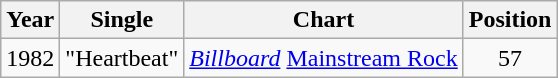<table class="wikitable">
<tr>
<th>Year</th>
<th>Single</th>
<th>Chart</th>
<th>Position</th>
</tr>
<tr>
<td>1982</td>
<td>"Heartbeat"</td>
<td><em><a href='#'>Billboard</a></em> <a href='#'>Mainstream Rock</a></td>
<td style="text-align:center;">57</td>
</tr>
</table>
